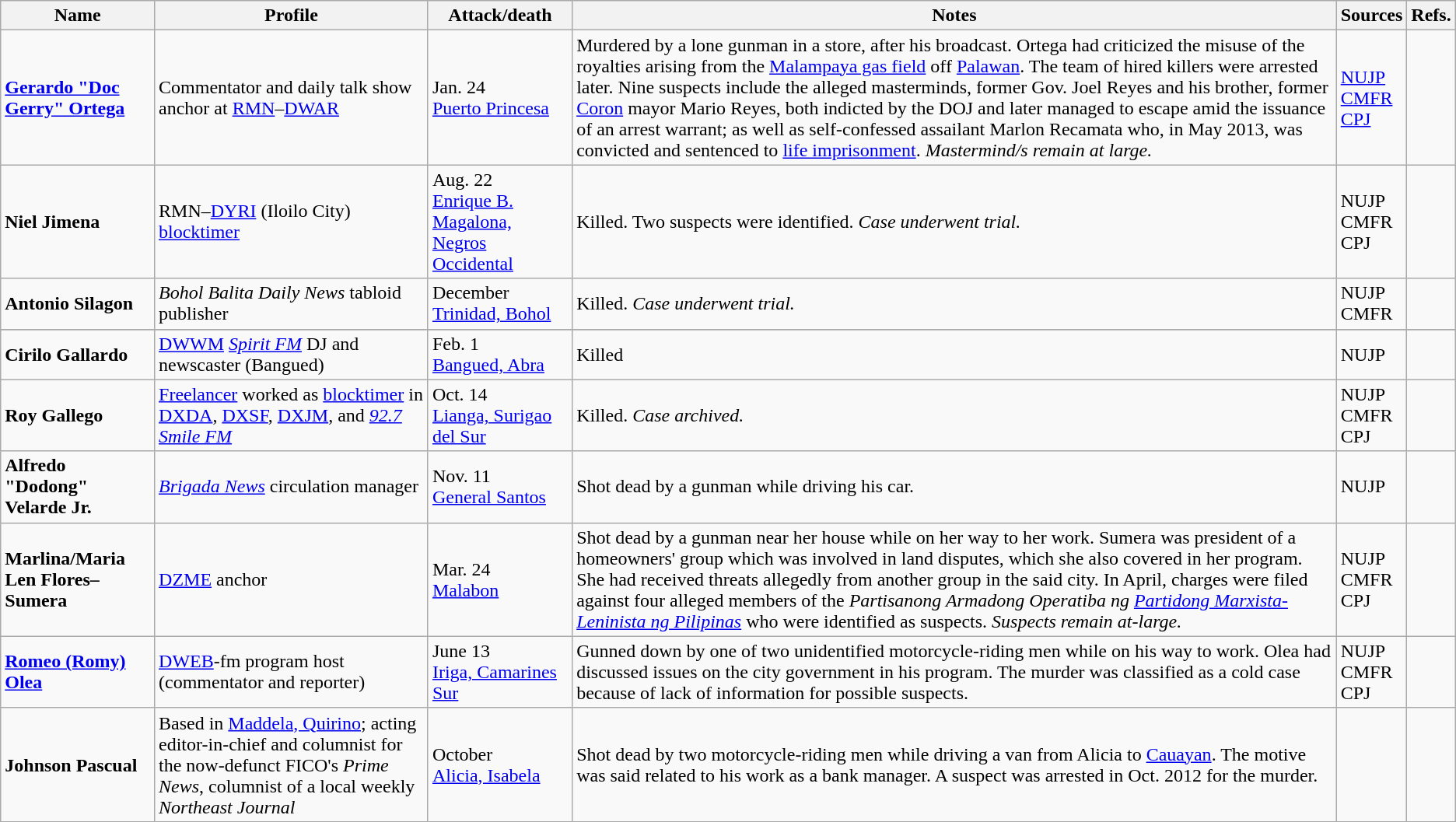<table class="wikitable">
<tr>
<th>Name</th>
<th>Profile</th>
<th>Attack/death</th>
<th>Notes</th>
<th>Sources</th>
<th>Refs.</th>
</tr>
<tr>
<td><strong><a href='#'>Gerardo "Doc Gerry" Ortega</a></strong></td>
<td>Commentator and daily talk show anchor at <a href='#'>RMN</a>–<a href='#'>DWAR</a><br></td>
<td>Jan. 24<br><a href='#'>Puerto Princesa</a></td>
<td>Murdered by a lone gunman in a store, after his broadcast. Ortega had criticized the misuse of the royalties arising from the <a href='#'>Malampaya gas field</a> off <a href='#'>Palawan</a>. The team of hired killers were arrested later. Nine suspects include the alleged masterminds, former Gov. Joel Reyes and his brother, former <a href='#'>Coron</a> mayor Mario Reyes, both indicted by the DOJ and later managed to escape amid the issuance of an arrest warrant; as well as self-confessed assailant Marlon Recamata who, in May 2013, was convicted and sentenced to <a href='#'>life imprisonment</a>. <em>Mastermind/s remain at large.</em></td>
<td><a href='#'>NUJP</a><br><a href='#'>CMFR</a><br><a href='#'>CPJ</a></td>
<td><br><br></td>
</tr>
<tr>
<td><strong>Niel Jimena</strong></td>
<td>RMN–<a href='#'>DYRI</a> (Iloilo City) <a href='#'>blocktimer</a></td>
<td>Aug. 22<br><a href='#'>Enrique B. Magalona, Negros Occidental</a></td>
<td>Killed. Two suspects were identified. <em>Case underwent trial.</em></td>
<td>NUJP<br>CMFR<br>CPJ</td>
<td></td>
</tr>
<tr>
<td><strong>Antonio Silagon</strong></td>
<td><em>Bohol Balita Daily News</em> tabloid publisher</td>
<td>December<br><a href='#'>Trinidad, Bohol</a></td>
<td>Killed. <em>Case underwent trial.</em></td>
<td>NUJP<br>CMFR</td>
<td></td>
</tr>
<tr>
</tr>
<tr>
<td><strong>Cirilo Gallardo</strong></td>
<td><a href='#'>DWWM</a> <em><a href='#'>Spirit FM</a></em> DJ and newscaster (Bangued)</td>
<td>Feb. 1<br><a href='#'>Bangued, Abra</a></td>
<td>Killed</td>
<td>NUJP</td>
<td></td>
</tr>
<tr>
<td><strong>Roy Gallego</strong></td>
<td><a href='#'>Freelancer</a> worked as <a href='#'>blocktimer</a> in <a href='#'>DXDA</a>, <a href='#'>DXSF</a>, <a href='#'>DXJM</a>, and <em><a href='#'>92.7 Smile FM</a></em></td>
<td>Oct. 14<br><a href='#'>Lianga, Surigao del Sur</a></td>
<td>Killed. <em>Case archived.</em></td>
<td>NUJP<br>CMFR<br>CPJ</td>
<td></td>
</tr>
<tr>
<td><strong>Alfredo "Dodong" Velarde Jr.</strong></td>
<td><em><a href='#'>Brigada News</a></em> circulation manager</td>
<td>Nov. 11<br><a href='#'>General Santos</a></td>
<td>Shot dead by a gunman while driving his car.</td>
<td>NUJP</td>
<td></td>
</tr>
<tr>
<td><strong>Marlina/Maria Len Flores–Sumera</strong></td>
<td><a href='#'>DZME</a> anchor<br></td>
<td>Mar. 24<br><a href='#'>Malabon</a></td>
<td>Shot dead by a gunman near her house while on her way to her work. Sumera was president of a homeowners' group which was involved in land disputes, which she also covered in her program. She had received threats allegedly from another group in the said city. In April, charges were filed against four alleged members of the <em>Partisanong Armadong Operatiba ng <a href='#'>Partidong Marxista-Leninista ng Pilipinas</a></em> who were identified as suspects. <em>Suspects remain at-large.</em></td>
<td>NUJP<br>CMFR<br>CPJ</td>
<td><br></td>
</tr>
<tr>
<td><strong><a href='#'>Romeo (Romy) Olea</a></strong></td>
<td><a href='#'>DWEB</a>-fm program host (commentator and reporter)</td>
<td>June 13<br><a href='#'>Iriga, Camarines Sur</a></td>
<td>Gunned down by one of two unidentified motorcycle-riding men while on his way to work. Olea had discussed issues on the city government in his program. The murder was classified as a cold case because of lack of information for possible suspects.</td>
<td>NUJP<br>CMFR<br>CPJ</td>
<td><br></td>
</tr>
<tr>
<td><strong>Johnson Pascual</strong></td>
<td>Based in <a href='#'>Maddela, Quirino</a>; acting editor-in-chief and columnist for the now-defunct FICO's <em>Prime News</em>, columnist of a local weekly <em>Northeast Journal</em><br></td>
<td>October<br><a href='#'>Alicia, Isabela</a></td>
<td>Shot dead by two motorcycle-riding men while driving a van from Alicia to <a href='#'>Cauayan</a>. The motive was said related to his work as a bank manager. A suspect was arrested in Oct. 2012 for the murder.</td>
<td></td>
<td></td>
</tr>
</table>
